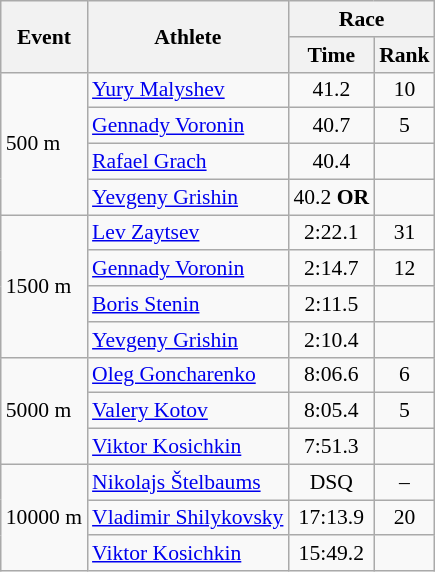<table class="wikitable" border="1" style="font-size:90%">
<tr>
<th rowspan=2>Event</th>
<th rowspan=2>Athlete</th>
<th colspan=2>Race</th>
</tr>
<tr>
<th>Time</th>
<th>Rank</th>
</tr>
<tr>
<td rowspan=4>500 m</td>
<td><a href='#'>Yury Malyshev</a></td>
<td align=center>41.2</td>
<td align=center>10</td>
</tr>
<tr>
<td><a href='#'>Gennady Voronin</a></td>
<td align=center>40.7</td>
<td align=center>5</td>
</tr>
<tr>
<td><a href='#'>Rafael Grach</a></td>
<td align=center>40.4</td>
<td align=center></td>
</tr>
<tr>
<td><a href='#'>Yevgeny Grishin</a></td>
<td align=center>40.2 <strong>OR</strong></td>
<td align=center></td>
</tr>
<tr>
<td rowspan=4>1500 m</td>
<td><a href='#'>Lev Zaytsev</a></td>
<td align=center>2:22.1</td>
<td align=center>31</td>
</tr>
<tr>
<td><a href='#'>Gennady Voronin</a></td>
<td align=center>2:14.7</td>
<td align=center>12</td>
</tr>
<tr>
<td><a href='#'>Boris Stenin</a></td>
<td align=center>2:11.5</td>
<td align=center></td>
</tr>
<tr>
<td><a href='#'>Yevgeny Grishin</a></td>
<td align=center>2:10.4</td>
<td align=center></td>
</tr>
<tr>
<td rowspan=3>5000 m</td>
<td><a href='#'>Oleg Goncharenko</a></td>
<td align=center>8:06.6</td>
<td align=center>6</td>
</tr>
<tr>
<td><a href='#'>Valery Kotov</a></td>
<td align=center>8:05.4</td>
<td align=center>5</td>
</tr>
<tr>
<td><a href='#'>Viktor Kosichkin</a></td>
<td align=center>7:51.3</td>
<td align=center></td>
</tr>
<tr>
<td rowspan=3>10000 m</td>
<td><a href='#'>Nikolajs Štelbaums</a></td>
<td align=center>DSQ</td>
<td align=center>–</td>
</tr>
<tr>
<td><a href='#'>Vladimir Shilykovsky</a></td>
<td align=center>17:13.9</td>
<td align=center>20</td>
</tr>
<tr>
<td><a href='#'>Viktor Kosichkin</a></td>
<td align=center>15:49.2</td>
<td align=center></td>
</tr>
</table>
